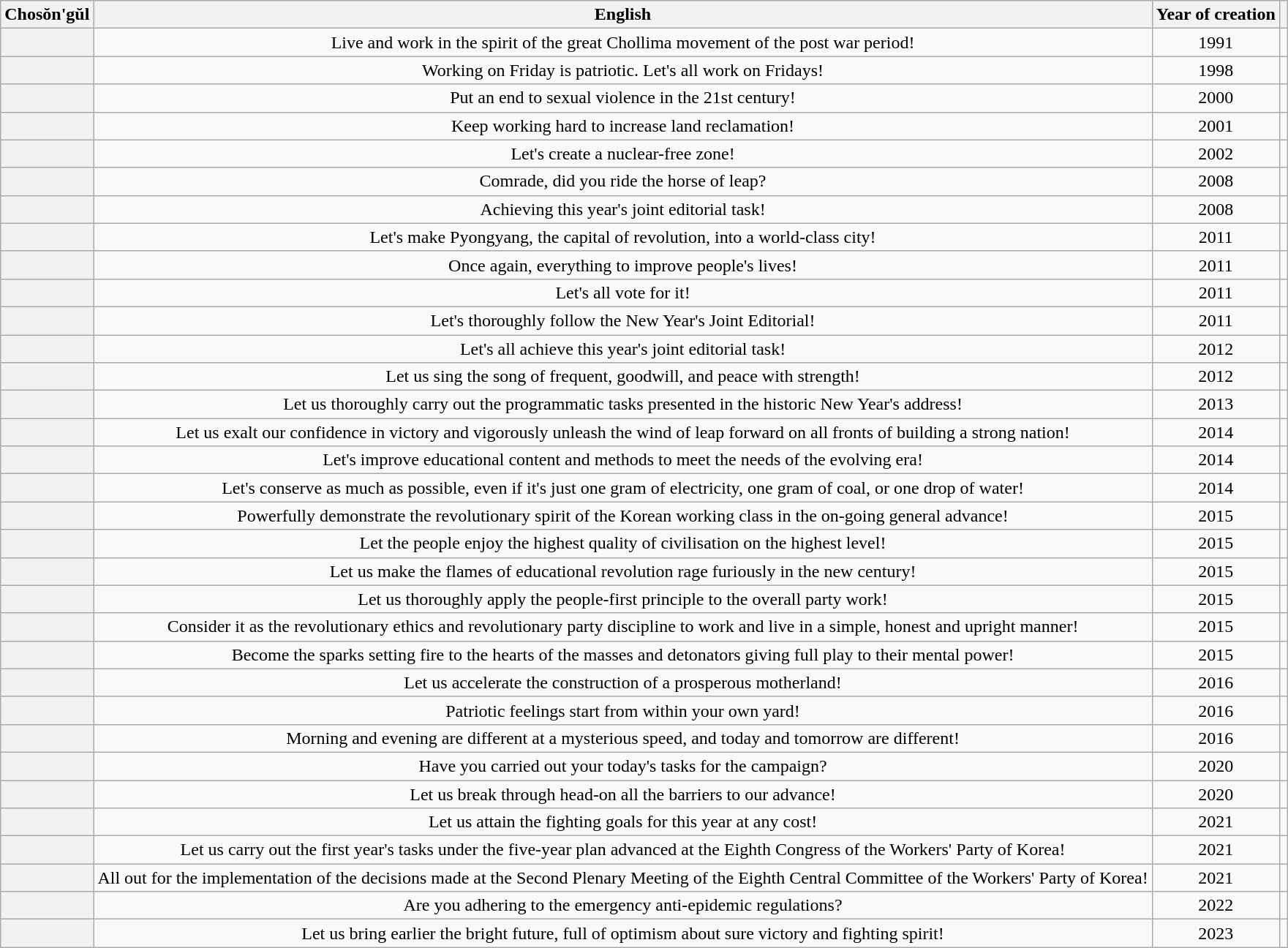<table class="wikitable sortable" style="text-align: center;">
<tr>
<th scope="col">Chosŏn'gŭl</th>
<th scope="col">English</th>
<th scope="col">Year of creation</th>
<th scope="col" class="unsortable"></th>
</tr>
<tr>
<th scope="row"></th>
<td>Live and work in the spirit of the great Chollima movement of the post war period!</td>
<td>1991</td>
<td></td>
</tr>
<tr>
<th scope="row"></th>
<td>Working on Friday is patriotic. Let's all work on Fridays!</td>
<td>1998</td>
<td></td>
</tr>
<tr>
<th scope="row"></th>
<td>Put an end to sexual violence in the 21st century!</td>
<td>2000</td>
<td></td>
</tr>
<tr>
<th scope="row"></th>
<td>Keep working hard to increase land reclamation!</td>
<td>2001</td>
<td></td>
</tr>
<tr>
<th scope="row"></th>
<td>Let's create a nuclear-free zone!</td>
<td>2002</td>
<td></td>
</tr>
<tr>
<th scope="row"></th>
<td>Comrade, did you ride the horse of leap?</td>
<td>2008</td>
<td></td>
</tr>
<tr>
<th scope="row"></th>
<td>Achieving this year's joint editorial task!</td>
<td>2008</td>
<td></td>
</tr>
<tr>
<th scope="row"></th>
<td>Let's make Pyongyang, the capital of revolution, into a world-class city!</td>
<td>2011</td>
<td></td>
</tr>
<tr>
<th scope="row"></th>
<td>Once again, everything to improve people's lives!</td>
<td>2011</td>
<td></td>
</tr>
<tr>
<th scope="row"></th>
<td>Let's all vote for it!</td>
<td>2011</td>
<td></td>
</tr>
<tr>
<th scope="row"></th>
<td>Let's thoroughly follow the New Year's Joint Editorial!</td>
<td>2011</td>
<td></td>
</tr>
<tr>
<th scope="row"></th>
<td>Let's all achieve this year's joint editorial task!</td>
<td>2012</td>
<td></td>
</tr>
<tr>
<th scope="row"></th>
<td>Let us sing the song of frequent, goodwill, and peace with strength!</td>
<td>2012</td>
<td></td>
</tr>
<tr>
<th scope="row"></th>
<td>Let us thoroughly carry out the programmatic tasks presented in the historic New Year's address!</td>
<td>2013</td>
<td></td>
</tr>
<tr>
<th scope="row"></th>
<td>Let us exalt our confidence in victory and vigorously unleash the wind of leap forward on all fronts of building a strong nation!</td>
<td>2014</td>
<td></td>
</tr>
<tr>
<th scope="row"></th>
<td>Let's improve educational content and methods to meet the needs of the evolving era!</td>
<td>2014</td>
<td></td>
</tr>
<tr>
<th scope="row"></th>
<td>Let's conserve as much as possible, even if it's just one gram of electricity, one gram of coal, or one drop of water!</td>
<td>2014</td>
<td></td>
</tr>
<tr>
<th scope="row"></th>
<td>Powerfully demonstrate the revolutionary spirit of the Korean working class in the on-going general advance!</td>
<td>2015</td>
<td></td>
</tr>
<tr>
<th scope="row"></th>
<td>Let the people enjoy the highest quality of civilisation on the highest level!</td>
<td>2015</td>
<td></td>
</tr>
<tr>
<th scope="row"></th>
<td>Let us make the flames of educational revolution rage furiously in the new century!</td>
<td>2015</td>
<td></td>
</tr>
<tr>
<th scope="row"></th>
<td>Let us thoroughly apply the people-first principle to the overall party work!</td>
<td>2015</td>
<td></td>
</tr>
<tr>
<th scope="row"></th>
<td>Consider it as the revolutionary ethics and revolutionary party discipline to work and live in a simple, honest and upright manner!</td>
<td>2015</td>
<td></td>
</tr>
<tr>
<th scope="row"></th>
<td>Become the sparks setting fire to the hearts of the masses and detonators giving full play to their mental power!</td>
<td>2015</td>
<td></td>
</tr>
<tr>
<th scope="row"></th>
<td>Let us accelerate the construction of a prosperous motherland!</td>
<td>2016</td>
<td></td>
</tr>
<tr>
<th scope="row"></th>
<td>Patriotic feelings start from within your own yard!</td>
<td>2016</td>
<td></td>
</tr>
<tr>
<th scope="row"></th>
<td>Morning and evening are different at a mysterious speed, and today and tomorrow are different!</td>
<td>2016</td>
<td></td>
</tr>
<tr>
<th scope="row"></th>
<td>Have you carried out your today's tasks for the campaign?</td>
<td>2020</td>
<td></td>
</tr>
<tr>
<th scope="row"></th>
<td>Let us break through head-on all the barriers to our advance!</td>
<td>2020</td>
<td></td>
</tr>
<tr>
<th scope="row"></th>
<td>Let us attain the fighting goals for this year at any cost!</td>
<td>2021</td>
<td></td>
</tr>
<tr>
<th scope="row"></th>
<td>Let us carry out the first year's tasks under the five-year plan advanced at the Eighth Congress of the Workers' Party of Korea!</td>
<td>2021</td>
<td></td>
</tr>
<tr>
<th scope="row"></th>
<td>All out for the implementation of the decisions made at the Second Plenary Meeting of the Eighth Central Committee of the Workers' Party of Korea!</td>
<td>2021</td>
<td></td>
</tr>
<tr>
<th scope="row"></th>
<td>Are you adhering to the emergency anti-epidemic regulations?</td>
<td>2022</td>
<td></td>
</tr>
<tr>
<th scope="row"></th>
<td>Let us bring earlier the bright future, full of optimism about sure victory and fighting spirit!</td>
<td>2023</td>
<td></td>
</tr>
</table>
